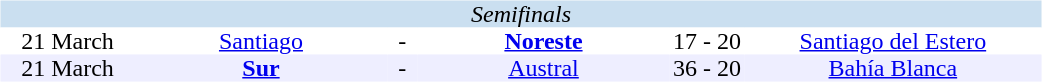<table width=700>
<tr>
<td width=700 valign="top"><br><table border=0 cellspacing=0 cellpadding=0 style="font-size: 100%; border-collapse: collapse;" width=100%>
<tr bgcolor="#CADFF0">
<td style="font-size:100%"; align="center" colspan="6"><em>Semifinals</em></td>
</tr>
<tr align=center bgcolor=#FFFFFF>
<td width=90>21 March</td>
<td width=170><a href='#'>Santiago</a></td>
<td width=20>-</td>
<td width=170><strong><a href='#'>Noreste</a></strong></td>
<td width=50>17 - 20</td>
<td width=200><a href='#'>Santiago del Estero</a></td>
</tr>
<tr align=center bgcolor=#EEEEFF>
<td width=90>21 March</td>
<td width=170><strong><a href='#'>Sur</a></strong></td>
<td width=20>-</td>
<td width=170><a href='#'>Austral</a></td>
<td width=50>36 - 20</td>
<td width=200><a href='#'>Bahía Blanca</a></td>
</tr>
</table>
</td>
</tr>
</table>
